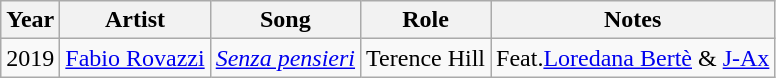<table class="wikitable sortable">
<tr>
<th>Year</th>
<th>Artist</th>
<th>Song</th>
<th>Role</th>
<th class="unsortable">Notes</th>
</tr>
<tr>
<td>2019</td>
<td><a href='#'>Fabio Rovazzi</a></td>
<td><em><a href='#'>Senza pensieri</a> </em></td>
<td>Terence Hill</td>
<td>Feat.<a href='#'>Loredana Bertè</a> & <a href='#'>J-Ax</a></td>
</tr>
</table>
